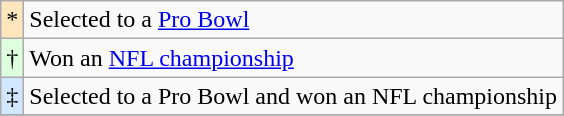<table class="wikitable">
<tr>
<td style="background-color:#FFE6BD" align="center">*</td>
<td colspan="5">Selected to a <a href='#'>Pro Bowl</a></td>
</tr>
<tr>
<td style="background-color:#DDFFDD" align="center">†</td>
<td colspan="5">Won an <a href='#'>NFL championship</a></td>
</tr>
<tr>
<td style="background-color:#D0E7FF" align="center">‡</td>
<td colspan="5">Selected to a Pro Bowl and won an NFL championship</td>
</tr>
<tr>
</tr>
</table>
